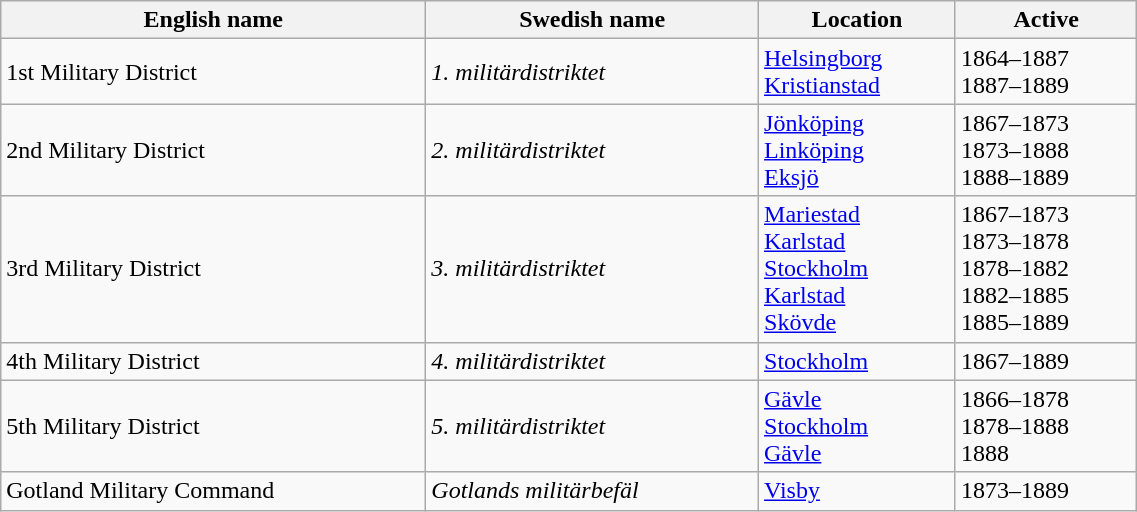<table class="wikitable" width= "60%">
<tr>
<th>English name</th>
<th>Swedish name</th>
<th>Location</th>
<th>Active</th>
</tr>
<tr>
<td>1st Military District</td>
<td><em>1. militärdistriktet</em></td>
<td><a href='#'>Helsingborg</a><br><a href='#'>Kristianstad</a></td>
<td>1864–1887<br>1887–1889</td>
</tr>
<tr>
<td>2nd Military District</td>
<td><em>2. militärdistriktet</em></td>
<td><a href='#'>Jönköping</a><br><a href='#'>Linköping</a><br><a href='#'>Eksjö</a></td>
<td>1867–1873<br>1873–1888<br>1888–1889</td>
</tr>
<tr>
<td>3rd Military District</td>
<td><em>3. militärdistriktet</em></td>
<td><a href='#'>Mariestad</a><br><a href='#'>Karlstad</a><br><a href='#'>Stockholm</a><br><a href='#'>Karlstad</a><br><a href='#'>Skövde</a></td>
<td>1867–1873<br>1873–1878<br>1878–1882<br>1882–1885<br>1885–1889</td>
</tr>
<tr>
<td>4th Military District</td>
<td><em>4. militärdistriktet</em></td>
<td><a href='#'>Stockholm</a></td>
<td>1867–1889</td>
</tr>
<tr>
<td>5th Military District</td>
<td><em>5. militärdistriktet</em></td>
<td><a href='#'>Gävle</a><br><a href='#'>Stockholm</a><br><a href='#'>Gävle</a></td>
<td>1866–1878<br>1878–1888<br>1888</td>
</tr>
<tr>
<td>Gotland Military Command</td>
<td><em>Gotlands militärbefäl</em></td>
<td><a href='#'>Visby</a></td>
<td>1873–1889</td>
</tr>
</table>
